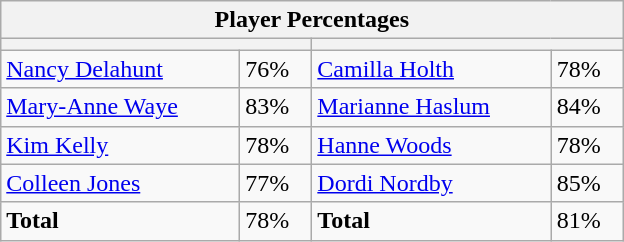<table class="wikitable">
<tr>
<th colspan=4 width=400>Player Percentages</th>
</tr>
<tr>
<th colspan=2 width=200></th>
<th colspan=2 width=200></th>
</tr>
<tr>
<td><a href='#'>Nancy Delahunt</a></td>
<td>76%</td>
<td><a href='#'>Camilla Holth</a></td>
<td>78%</td>
</tr>
<tr>
<td><a href='#'>Mary-Anne Waye</a></td>
<td>83%</td>
<td><a href='#'>Marianne Haslum</a></td>
<td>84%</td>
</tr>
<tr>
<td><a href='#'>Kim Kelly</a></td>
<td>78%</td>
<td><a href='#'>Hanne Woods</a></td>
<td>78%</td>
</tr>
<tr>
<td><a href='#'>Colleen Jones</a></td>
<td>77%</td>
<td><a href='#'>Dordi Nordby</a></td>
<td>85%</td>
</tr>
<tr>
<td><strong>Total</strong></td>
<td>78%</td>
<td><strong>Total</strong></td>
<td>81%</td>
</tr>
</table>
